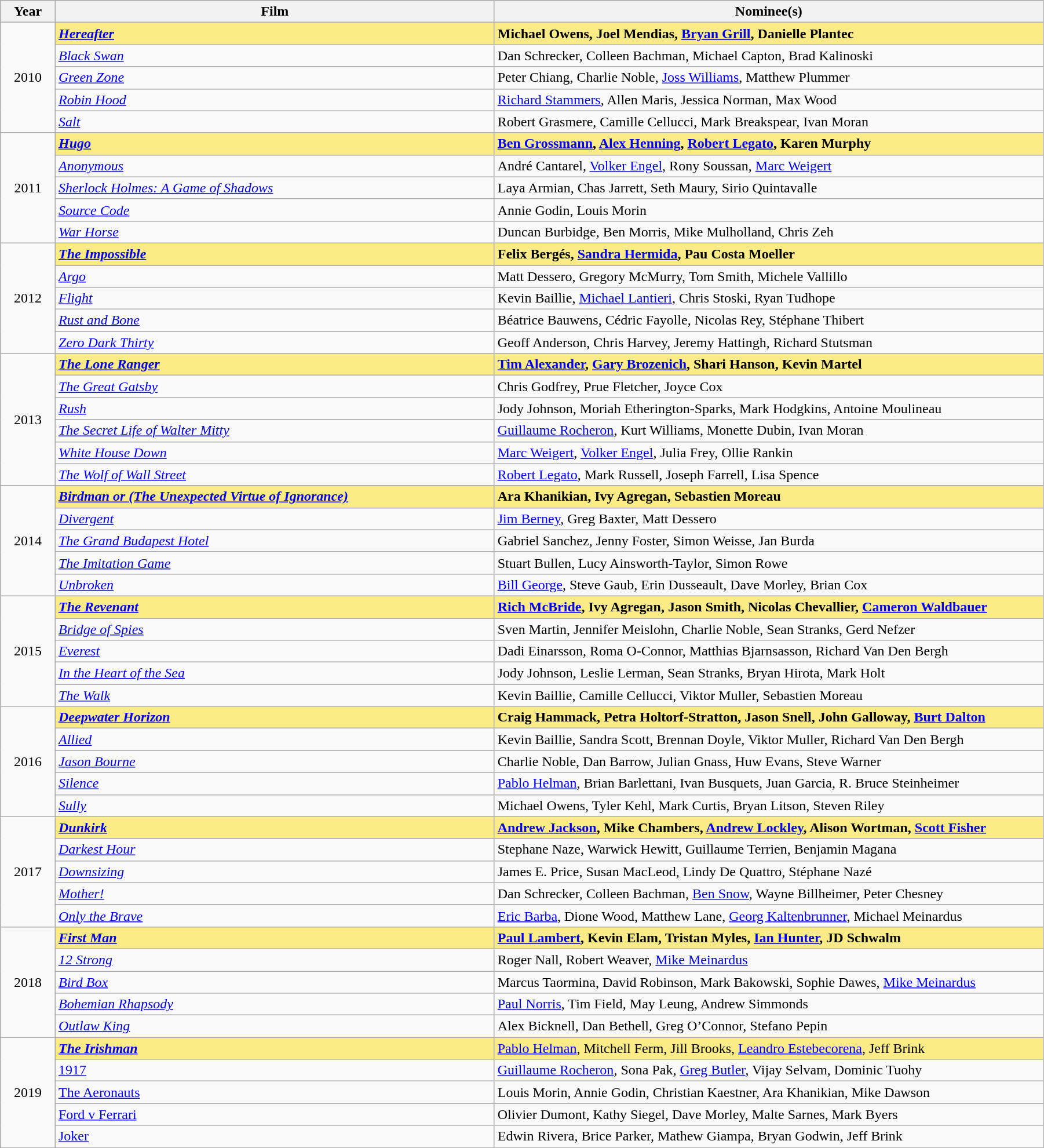<table class="wikitable" width="95%" cellpadding="5">
<tr>
<th width="5%">Year</th>
<th width="40%">Film</th>
<th width="50%">Nominee(s)</th>
</tr>
<tr>
<td rowspan="5" style="text-align:center;">2010<br></td>
<td style="background:#FAEB86;"><strong><em><a href='#'>Hereafter</a></em></strong></td>
<td style="background:#FAEB86;"><strong>Michael Owens, Joel Mendias, <a href='#'>Bryan Grill</a>, Danielle Plantec</strong></td>
</tr>
<tr>
<td><em><a href='#'>Black Swan</a></em></td>
<td>Dan Schrecker, Colleen Bachman, Michael Capton, Brad Kalinoski</td>
</tr>
<tr>
<td><em><a href='#'>Green Zone</a></em></td>
<td>Peter Chiang, Charlie Noble, <a href='#'>Joss Williams</a>, Matthew Plummer</td>
</tr>
<tr>
<td><em><a href='#'>Robin Hood</a></em></td>
<td><a href='#'>Richard Stammers</a>, Allen Maris, Jessica Norman, Max Wood</td>
</tr>
<tr>
<td><em><a href='#'>Salt</a></em></td>
<td>Robert Grasmere, Camille Cellucci, Mark Breakspear, Ivan Moran</td>
</tr>
<tr>
<td rowspan="5" style="text-align:center;">2011<br></td>
<td style="background:#FAEB86;"><strong><em><a href='#'>Hugo</a></em></strong></td>
<td style="background:#FAEB86;"><strong><a href='#'>Ben Grossmann</a>, <a href='#'>Alex Henning</a>, <a href='#'>Robert Legato</a>, Karen Murphy</strong></td>
</tr>
<tr>
<td><em><a href='#'>Anonymous</a></em></td>
<td>André Cantarel, <a href='#'>Volker Engel</a>, Rony Soussan, <a href='#'>Marc Weigert</a></td>
</tr>
<tr>
<td><em><a href='#'>Sherlock Holmes: A Game of Shadows</a></em></td>
<td>Laya Armian, Chas Jarrett, Seth Maury, Sirio Quintavalle</td>
</tr>
<tr>
<td><em><a href='#'>Source Code</a></em></td>
<td>Annie Godin, Louis Morin</td>
</tr>
<tr>
<td><em><a href='#'>War Horse</a></em></td>
<td>Duncan Burbidge, Ben Morris, Mike Mulholland, Chris Zeh</td>
</tr>
<tr>
<td rowspan="5" style="text-align:center;">2012 <br></td>
<td style="background:#FAEB86;"><strong><em><a href='#'>The Impossible</a></em></strong></td>
<td style="background:#FAEB86;"><strong>Felix Bergés, <a href='#'>Sandra Hermida</a>, Pau Costa Moeller</strong></td>
</tr>
<tr>
<td><em><a href='#'>Argo</a></em></td>
<td>Matt Dessero, Gregory McMurry, Tom Smith, Michele Vallillo</td>
</tr>
<tr>
<td><em><a href='#'>Flight</a></em></td>
<td>Kevin Baillie, <a href='#'>Michael Lantieri</a>, Chris Stoski, Ryan Tudhope</td>
</tr>
<tr>
<td><em><a href='#'>Rust and Bone</a></em></td>
<td>Béatrice Bauwens, Cédric Fayolle, Nicolas Rey, Stéphane Thibert</td>
</tr>
<tr>
<td><em><a href='#'>Zero Dark Thirty</a></em></td>
<td>Geoff Anderson, Chris Harvey, Jeremy Hattingh, Richard Stutsman</td>
</tr>
<tr>
<td rowspan="6" style="text-align:center;">2013 <br></td>
<td style="background:#FAEB86;"><strong><em><a href='#'>The Lone Ranger</a></em></strong></td>
<td style="background:#FAEB86;"><strong><a href='#'>Tim Alexander</a>, <a href='#'>Gary Brozenich</a>, Shari Hanson, Kevin Martel</strong></td>
</tr>
<tr>
<td><em><a href='#'>The Great Gatsby</a></em></td>
<td>Chris Godfrey, Prue Fletcher, Joyce Cox</td>
</tr>
<tr>
<td><em><a href='#'>Rush</a></em></td>
<td>Jody Johnson, Moriah Etherington-Sparks, Mark Hodgkins, Antoine Moulineau</td>
</tr>
<tr>
<td><em><a href='#'>The Secret Life of Walter Mitty</a></em></td>
<td><a href='#'>Guillaume Rocheron</a>, Kurt Williams, Monette Dubin, Ivan Moran</td>
</tr>
<tr>
<td><em><a href='#'>White House Down</a></em></td>
<td><a href='#'>Marc Weigert</a>, <a href='#'>Volker Engel</a>, Julia Frey, Ollie Rankin</td>
</tr>
<tr>
<td><em><a href='#'>The Wolf of Wall Street</a></em></td>
<td><a href='#'>Robert Legato</a>, Mark Russell, Joseph Farrell, Lisa Spence</td>
</tr>
<tr>
<td rowspan="5" style="text-align:center;">2014 <br></td>
<td style="background:#FAEB86;"><strong><em><a href='#'>Birdman or (The Unexpected Virtue of Ignorance)</a></em></strong></td>
<td style="background:#FAEB86;"><strong>Ara Khanikian, Ivy Agregan, Sebastien Moreau</strong></td>
</tr>
<tr>
<td><em><a href='#'>Divergent</a></em></td>
<td><a href='#'>Jim Berney</a>, Greg Baxter, Matt Dessero</td>
</tr>
<tr>
<td><em><a href='#'>The Grand Budapest Hotel </a></em></td>
<td>Gabriel Sanchez, Jenny Foster, Simon Weisse, Jan Burda</td>
</tr>
<tr>
<td><em><a href='#'>The Imitation Game</a></em></td>
<td>Stuart Bullen, Lucy Ainsworth-Taylor, Simon Rowe</td>
</tr>
<tr>
<td><em><a href='#'>Unbroken</a></em></td>
<td><a href='#'>Bill George</a>, Steve Gaub, Erin Dusseault, Dave Morley, Brian Cox</td>
</tr>
<tr>
<td rowspan="5" style="text-align:center;">2015<br></td>
<td style="background:#FAEB86;"><strong><em><a href='#'>The Revenant</a></em></strong></td>
<td style="background:#FAEB86;"><strong> <a href='#'>Rich McBride</a>, Ivy Agregan, Jason Smith, Nicolas Chevallier, <a href='#'>Cameron Waldbauer</a></strong></td>
</tr>
<tr>
<td><em><a href='#'>Bridge of Spies</a></em></td>
<td>Sven Martin, Jennifer Meislohn, Charlie Noble, Sean Stranks, Gerd Nefzer</td>
</tr>
<tr>
<td><em><a href='#'>Everest</a></em></td>
<td>Dadi Einarsson, Roma O-Connor, Matthias Bjarnsasson, Richard Van Den Bergh</td>
</tr>
<tr>
<td><em><a href='#'>In the Heart of the Sea</a></em></td>
<td>Jody Johnson, Leslie Lerman, Sean Stranks, Bryan Hirota, Mark Holt</td>
</tr>
<tr>
<td><em><a href='#'>The Walk</a></em></td>
<td>Kevin Baillie, Camille Cellucci, Viktor Muller, Sebastien Moreau</td>
</tr>
<tr>
<td rowspan="5" style="text-align:center;">2016<br></td>
<td style="background:#FAEB86;"><strong><em><a href='#'>Deepwater Horizon</a></em></strong></td>
<td style="background:#FAEB86;"><strong>  Craig Hammack, Petra Holtorf-Stratton, Jason Snell, John Galloway, <a href='#'>Burt Dalton</a></strong></td>
</tr>
<tr>
<td><em><a href='#'>Allied</a></em></td>
<td>Kevin Baillie, Sandra Scott, Brennan Doyle, Viktor Muller, Richard Van Den Bergh</td>
</tr>
<tr>
<td><em><a href='#'>Jason Bourne</a></em></td>
<td>Charlie Noble, Dan Barrow, Julian Gnass, Huw Evans, Steve Warner</td>
</tr>
<tr>
<td><em><a href='#'>Silence</a></em></td>
<td><a href='#'>Pablo Helman</a>, Brian Barlettani, Ivan Busquets, Juan Garcia, R. Bruce Steinheimer</td>
</tr>
<tr>
<td><em><a href='#'>Sully</a></em></td>
<td>Michael Owens, Tyler Kehl, Mark Curtis, Bryan Litson, Steven Riley</td>
</tr>
<tr>
<td rowspan="5" style="text-align:center;">2017<br></td>
<td style="background:#FAEB86;"><strong><em><a href='#'>Dunkirk</a></em></strong></td>
<td style="background:#FAEB86;"><strong><a href='#'>Andrew Jackson</a>, Mike Chambers, <a href='#'>Andrew Lockley</a>, Alison Wortman, <a href='#'>Scott Fisher</a></strong></td>
</tr>
<tr>
<td><em><a href='#'>Darkest Hour</a></em></td>
<td>Stephane Naze, Warwick Hewitt, Guillaume Terrien, Benjamin Magana</td>
</tr>
<tr>
<td><em><a href='#'>Downsizing</a></em></td>
<td>James E. Price, Susan MacLeod, Lindy De Quattro, Stéphane Nazé</td>
</tr>
<tr>
<td><em><a href='#'>Mother!</a></em></td>
<td>Dan Schrecker, Colleen Bachman, <a href='#'>Ben Snow</a>, Wayne Billheimer, Peter Chesney</td>
</tr>
<tr>
<td><em><a href='#'>Only the Brave</a></em></td>
<td><a href='#'>Eric Barba</a>, Dione Wood, Matthew Lane, <a href='#'>Georg Kaltenbrunner</a>, Michael Meinardus</td>
</tr>
<tr>
<td rowspan="5" style="text-align:center;">2018<br></td>
<td style="background:#FAEB86;"><strong><em><a href='#'>First Man</a></em></strong></td>
<td style="background:#FAEB86;"><strong><a href='#'>Paul Lambert</a>, Kevin Elam, Tristan Myles, <a href='#'>Ian Hunter</a>, JD Schwalm</strong></td>
</tr>
<tr>
<td><em><a href='#'>12 Strong</a></em></td>
<td>Roger Nall, Robert Weaver, <a href='#'>Mike Meinardus</a></td>
</tr>
<tr>
<td><em><a href='#'>Bird Box</a></em></td>
<td>Marcus Taormina, David Robinson, Mark Bakowski, Sophie Dawes, <a href='#'>Mike Meinardus</a></td>
</tr>
<tr>
<td><em><a href='#'>Bohemian Rhapsody</a></em></td>
<td><a href='#'>Paul Norris</a>, Tim Field, May Leung, Andrew Simmonds</td>
</tr>
<tr>
<td><em><a href='#'>Outlaw King</a></em></td>
<td>Alex Bicknell, Dan Bethell, Greg O’Connor, Stefano Pepin</td>
</tr>
<tr>
<td rowspan="5" style="text-align:center;">2019<br></td>
<td style="background:#FAEB86;"><strong><em><a href='#'>The Irishman</a><em> <strong></td>
<td style="background:#FAEB86;"></strong><a href='#'>Pablo Helman</a>, Mitchell Ferm, Jill Brooks, <a href='#'>Leandro Estebecorena</a>, Jeff Brink<strong></td>
</tr>
<tr>
<td></em><a href='#'>1917</a><em></td>
<td><a href='#'>Guillaume Rocheron</a>, Sona Pak, <a href='#'>Greg Butler</a>, Vijay Selvam, Dominic Tuohy</td>
</tr>
<tr>
<td></em><a href='#'>The Aeronauts</a><em></td>
<td>Louis Morin, Annie Godin, Christian Kaestner, Ara Khanikian, Mike Dawson</td>
</tr>
<tr>
<td></em><a href='#'>Ford v Ferrari</a><em></td>
<td>Olivier Dumont, Kathy Siegel, Dave Morley, Malte Sarnes, Mark Byers</td>
</tr>
<tr>
<td></em><a href='#'>Joker</a><em></td>
<td>Edwin Rivera, Brice Parker, Mathew Giampa, Bryan Godwin, Jeff Brink</td>
</tr>
</table>
